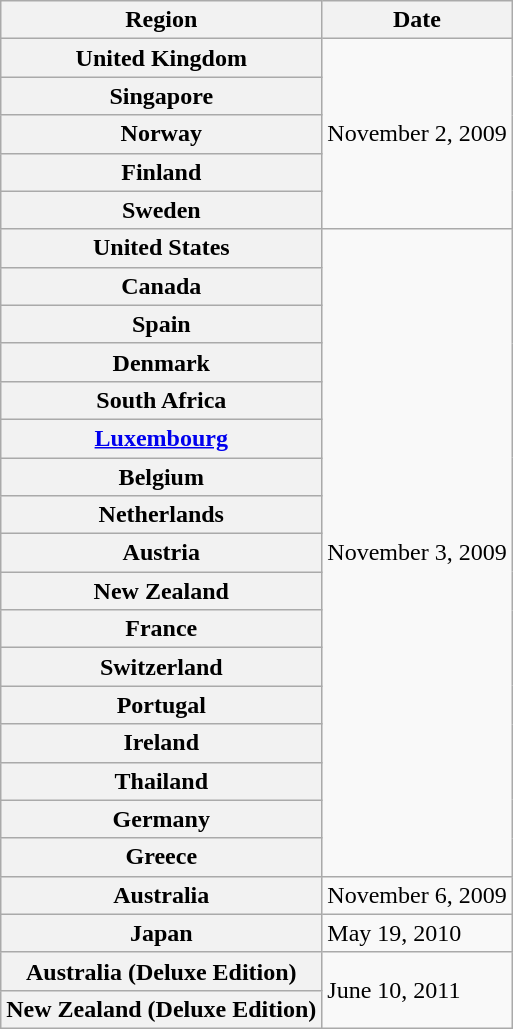<table class="wikitable plainrowheaders">
<tr>
<th>Region</th>
<th>Date</th>
</tr>
<tr>
<th scope="row">United Kingdom</th>
<td rowspan="5">November 2, 2009</td>
</tr>
<tr>
<th scope="row">Singapore</th>
</tr>
<tr>
<th scope="row">Norway</th>
</tr>
<tr>
<th scope="row">Finland</th>
</tr>
<tr>
<th scope="row">Sweden</th>
</tr>
<tr>
<th scope="row">United States</th>
<td rowspan="17">November 3, 2009</td>
</tr>
<tr>
<th scope="row">Canada</th>
</tr>
<tr>
<th scope="row">Spain</th>
</tr>
<tr>
<th scope="row">Denmark</th>
</tr>
<tr>
<th scope="row">South Africa</th>
</tr>
<tr>
<th scope="row"><a href='#'>Luxembourg</a></th>
</tr>
<tr>
<th scope="row">Belgium</th>
</tr>
<tr>
<th scope="row">Netherlands</th>
</tr>
<tr>
<th scope="row">Austria</th>
</tr>
<tr>
<th scope="row">New Zealand</th>
</tr>
<tr>
<th scope="row">France</th>
</tr>
<tr>
<th scope="row">Switzerland</th>
</tr>
<tr>
<th scope="row">Portugal</th>
</tr>
<tr>
<th scope="row">Ireland</th>
</tr>
<tr>
<th scope="row">Thailand</th>
</tr>
<tr>
<th scope="row">Germany</th>
</tr>
<tr>
<th scope="row">Greece</th>
</tr>
<tr>
<th scope="row">Australia</th>
<td>November 6, 2009</td>
</tr>
<tr>
<th scope="row">Japan</th>
<td>May 19, 2010</td>
</tr>
<tr>
<th scope="row">Australia (Deluxe Edition)</th>
<td rowspan="2">June 10, 2011</td>
</tr>
<tr>
<th scope="row">New Zealand (Deluxe Edition)</th>
</tr>
</table>
